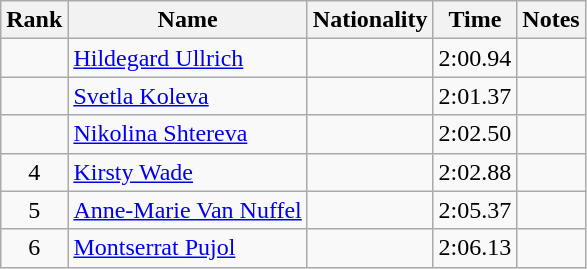<table class="wikitable sortable" style="text-align:center">
<tr>
<th>Rank</th>
<th>Name</th>
<th>Nationality</th>
<th>Time</th>
<th>Notes</th>
</tr>
<tr>
<td></td>
<td align="left"><a href='#'>Hildegard Ullrich</a></td>
<td align=left></td>
<td>2:00.94</td>
<td></td>
</tr>
<tr>
<td></td>
<td align="left"><a href='#'>Svetla Koleva</a></td>
<td align=left></td>
<td>2:01.37</td>
<td></td>
</tr>
<tr>
<td></td>
<td align="left"><a href='#'>Nikolina Shtereva</a></td>
<td align=left></td>
<td>2:02.50</td>
<td></td>
</tr>
<tr>
<td>4</td>
<td align="left"><a href='#'>Kirsty Wade</a></td>
<td align=left></td>
<td>2:02.88</td>
<td></td>
</tr>
<tr>
<td>5</td>
<td align="left"><a href='#'>Anne-Marie Van Nuffel</a></td>
<td align=left></td>
<td>2:05.37</td>
<td></td>
</tr>
<tr>
<td>6</td>
<td align="left"><a href='#'>Montserrat Pujol</a></td>
<td align=left></td>
<td>2:06.13</td>
<td></td>
</tr>
</table>
